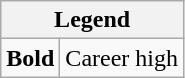<table class="wikitable mw-collapsible">
<tr>
<th colspan="2">Legend</th>
</tr>
<tr>
<td><strong>Bold</strong></td>
<td>Career high</td>
</tr>
</table>
